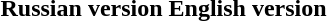<table class="cellpadding">
<tr>
<th>Russian version</th>
<th>English version</th>
</tr>
<tr style="vertical-align:top; white-space:nowrap; text-align:center">
<td></td>
<td></td>
</tr>
</table>
